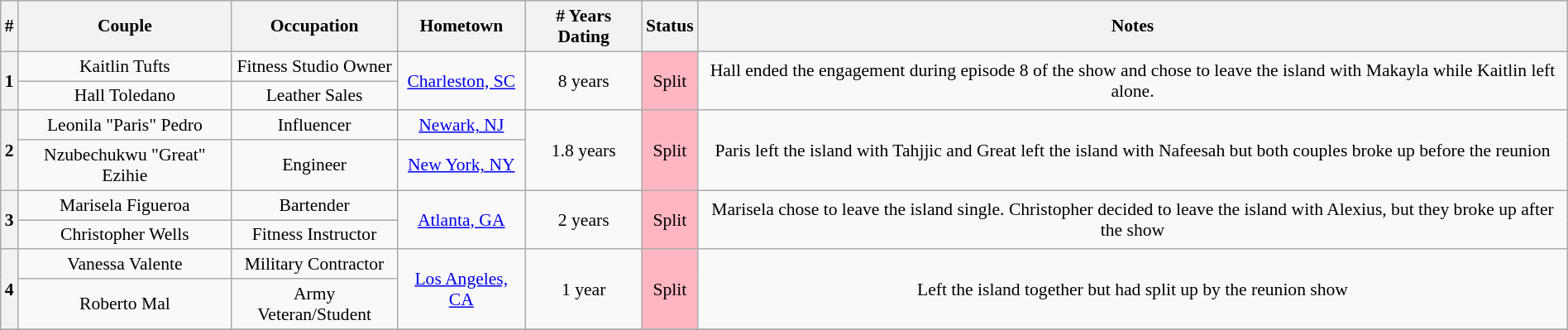<table class="wikitable plainrowheaders" style="text-align:center; font-size: 90%; width:100%;">
<tr>
<th>#</th>
<th>Couple</th>
<th>Occupation</th>
<th>Hometown</th>
<th># Years Dating</th>
<th>Status</th>
<th>Notes</th>
</tr>
<tr>
<th rowspan="2">1</th>
<td>Kaitlin Tufts</td>
<td>Fitness Studio Owner</td>
<td rowspan="2"><a href='#'>Charleston, SC</a></td>
<td rowspan="2">8 years</td>
<td rowspan="2" style="background:lightpink;">Split</td>
<td rowspan="2">Hall ended the engagement during episode 8 of the show and chose to leave the island with Makayla while Kaitlin left alone.</td>
</tr>
<tr>
<td>Hall Toledano</td>
<td>Leather Sales</td>
</tr>
<tr>
<th rowspan="2">2</th>
<td>Leonila "Paris" Pedro</td>
<td>Influencer</td>
<td><a href='#'>Newark, NJ</a></td>
<td rowspan="2">1.8 years</td>
<td rowspan="2" style="background:lightpink;">Split</td>
<td rowspan="2">Paris left the island with Tahjjic and Great left the island with Nafeesah but both couples broke up before the reunion</td>
</tr>
<tr>
<td>Nzubechukwu "Great" Ezihie</td>
<td>Engineer</td>
<td><a href='#'>New York, NY</a></td>
</tr>
<tr>
<th rowspan="2">3</th>
<td>Marisela Figueroa</td>
<td>Bartender</td>
<td rowspan="2"><a href='#'>Atlanta, GA</a></td>
<td rowspan="2">2 years</td>
<td rowspan="2" style="background:lightpink;">Split</td>
<td rowspan="2">Marisela chose to leave the island single. Christopher decided to leave the island with Alexius, but they broke up after the show</td>
</tr>
<tr>
<td>Christopher Wells</td>
<td>Fitness Instructor</td>
</tr>
<tr>
<th rowspan="2">4</th>
<td>Vanessa Valente</td>
<td>Military Contractor</td>
<td rowspan="2"><a href='#'>Los Angeles, CA</a></td>
<td rowspan="2">1 year</td>
<td rowspan="2" style="background:lightpink;">Split</td>
<td rowspan="2">Left the island together but had split up by the reunion show</td>
</tr>
<tr>
<td>Roberto Mal</td>
<td>Army Veteran/Student</td>
</tr>
<tr>
</tr>
</table>
